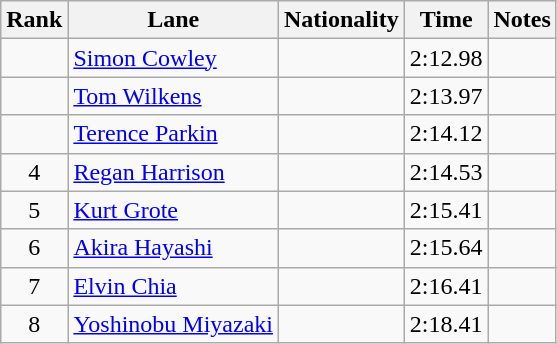<table class="wikitable sortable" style="text-align:center">
<tr>
<th>Rank</th>
<th>Lane</th>
<th>Nationality</th>
<th>Time</th>
<th>Notes</th>
</tr>
<tr>
<td></td>
<td align=left><a href='#'>Simon Cowley</a></td>
<td align=left></td>
<td>2:12.98</td>
<td></td>
</tr>
<tr>
<td></td>
<td align=left><a href='#'>Tom Wilkens</a></td>
<td align=left></td>
<td>2:13.97</td>
<td></td>
</tr>
<tr>
<td></td>
<td align=left><a href='#'>Terence Parkin</a></td>
<td align=left></td>
<td>2:14.12</td>
<td></td>
</tr>
<tr>
<td>4</td>
<td align=left><a href='#'>Regan Harrison</a></td>
<td align=left></td>
<td>2:14.53</td>
<td></td>
</tr>
<tr>
<td>5</td>
<td align=left><a href='#'>Kurt Grote</a></td>
<td align=left></td>
<td>2:15.41</td>
<td></td>
</tr>
<tr>
<td>6</td>
<td align=left><a href='#'>Akira Hayashi</a></td>
<td align=left></td>
<td>2:15.64</td>
<td></td>
</tr>
<tr>
<td>7</td>
<td align=left><a href='#'>Elvin Chia</a></td>
<td align=left></td>
<td>2:16.41</td>
<td></td>
</tr>
<tr>
<td>8</td>
<td align=left><a href='#'>Yoshinobu Miyazaki</a></td>
<td align=left></td>
<td>2:18.41</td>
<td></td>
</tr>
</table>
